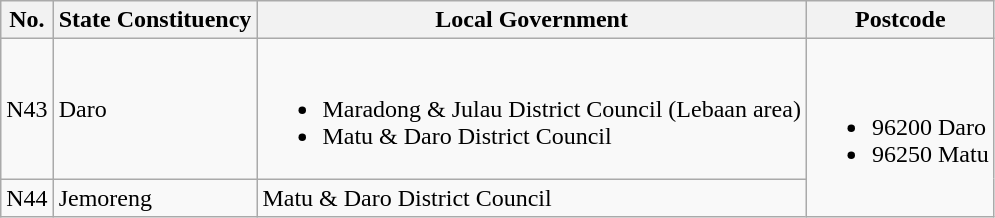<table class="wikitable">
<tr>
<th>No.</th>
<th>State Constituency</th>
<th>Local Government</th>
<th>Postcode</th>
</tr>
<tr>
<td>N43</td>
<td>Daro</td>
<td><br><ul><li>Maradong & Julau District Council (Lebaan area)</li><li>Matu & Daro District Council</li></ul></td>
<td rowspan="2"><br><ul><li>96200 Daro</li><li>96250 Matu</li></ul></td>
</tr>
<tr>
<td>N44</td>
<td>Jemoreng</td>
<td>Matu & Daro District Council</td>
</tr>
</table>
